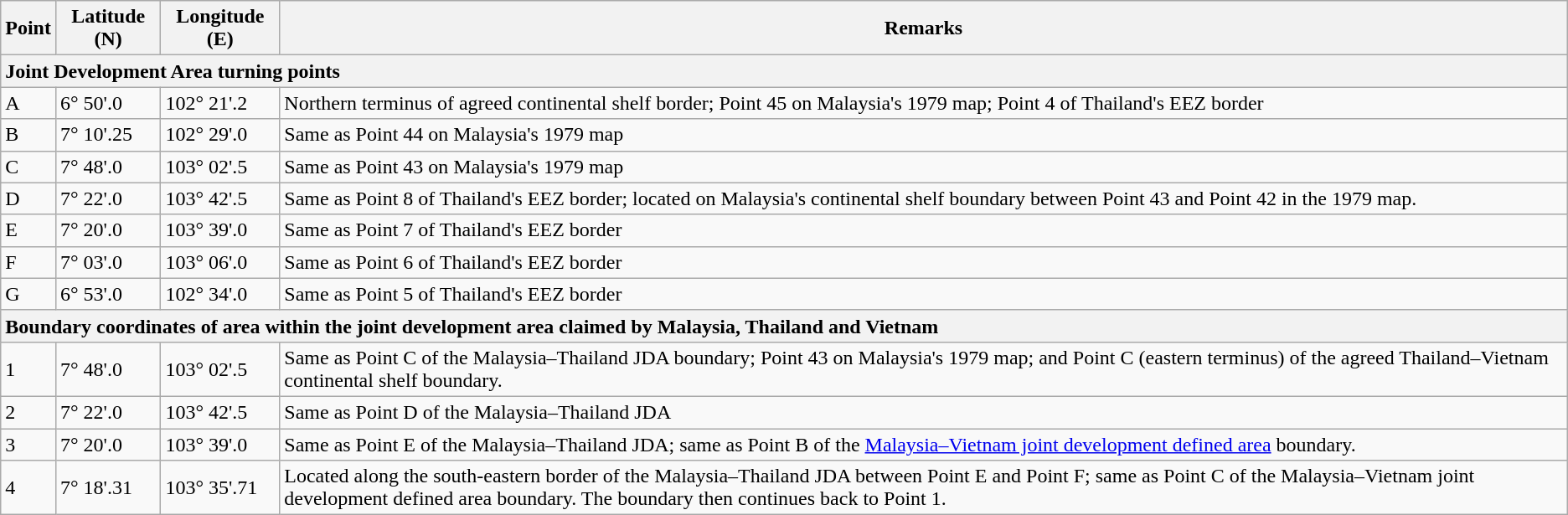<table class="wikitable">
<tr>
<th>Point</th>
<th>Latitude (N)</th>
<th>Longitude (E)</th>
<th>Remarks</th>
</tr>
<tr>
<th colspan="5" style="text-align:left">Joint Development Area turning points</th>
</tr>
<tr>
<td>A</td>
<td>6° 50'.0</td>
<td>102° 21'.2</td>
<td>Northern terminus of agreed continental shelf border; Point 45 on Malaysia's 1979 map; Point 4 of Thailand's EEZ border</td>
</tr>
<tr>
<td>B</td>
<td>7° 10'.25</td>
<td>102° 29'.0</td>
<td>Same as Point 44 on Malaysia's 1979 map</td>
</tr>
<tr>
<td>C</td>
<td>7° 48'.0</td>
<td>103° 02'.5</td>
<td>Same as Point 43 on Malaysia's 1979 map</td>
</tr>
<tr>
<td>D</td>
<td>7° 22'.0</td>
<td>103° 42'.5</td>
<td>Same as Point 8 of Thailand's EEZ border; located on Malaysia's continental shelf boundary between Point 43 and Point 42 in the 1979 map.</td>
</tr>
<tr>
<td>E</td>
<td>7° 20'.0</td>
<td>103° 39'.0</td>
<td>Same as Point 7 of Thailand's EEZ border</td>
</tr>
<tr>
<td>F</td>
<td>7° 03'.0</td>
<td>103° 06'.0</td>
<td>Same as Point 6 of Thailand's EEZ border</td>
</tr>
<tr>
<td>G</td>
<td>6° 53'.0</td>
<td>102° 34'.0</td>
<td>Same as Point 5 of Thailand's EEZ border</td>
</tr>
<tr>
<th colspan="5" style="text-align:left">Boundary coordinates of area within the joint development area claimed by Malaysia, Thailand and Vietnam</th>
</tr>
<tr>
<td>1</td>
<td>7° 48'.0</td>
<td>103° 02'.5</td>
<td>Same as Point C of the Malaysia–Thailand JDA boundary; Point 43 on Malaysia's 1979 map; and Point C (eastern terminus) of the agreed Thailand–Vietnam continental shelf boundary.</td>
</tr>
<tr>
<td>2</td>
<td>7° 22'.0</td>
<td>103° 42'.5</td>
<td>Same as Point D of the Malaysia–Thailand JDA</td>
</tr>
<tr>
<td>3</td>
<td>7° 20'.0</td>
<td>103° 39'.0</td>
<td>Same as Point E of the Malaysia–Thailand JDA; same as Point B of the <a href='#'>Malaysia–Vietnam joint development defined area</a> boundary.</td>
</tr>
<tr>
<td>4</td>
<td>7° 18'.31</td>
<td>103° 35'.71</td>
<td>Located along the south-eastern border of the Malaysia–Thailand JDA between Point E and Point F; same as Point C of the Malaysia–Vietnam joint development defined area boundary. The boundary then continues back to Point 1.</td>
</tr>
</table>
